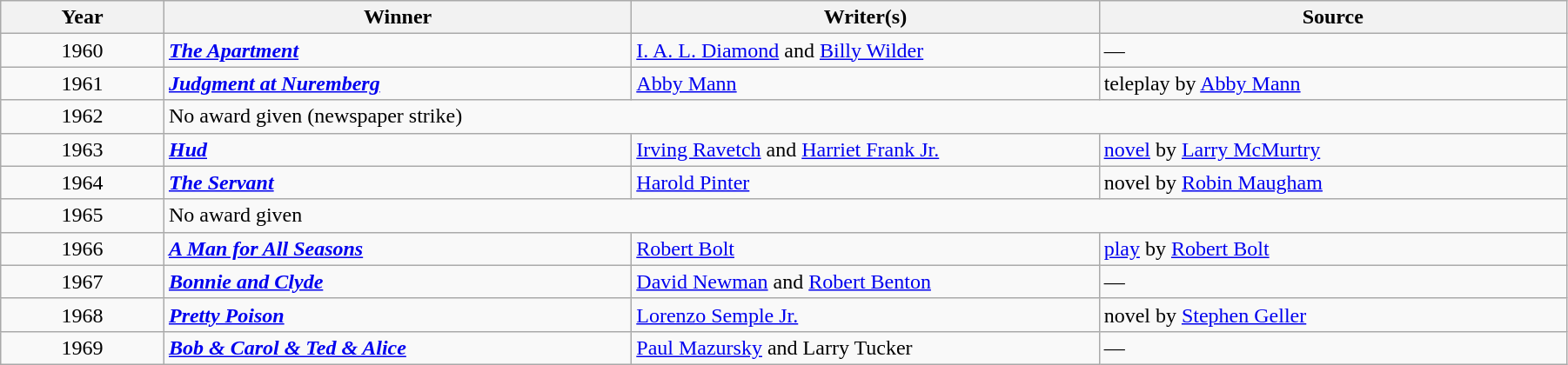<table class="wikitable" width="95%" cellpadding="5">
<tr>
<th width="100"><strong>Year</strong></th>
<th width="300"><strong>Winner</strong></th>
<th width="300"><strong>Writer(s)</strong></th>
<th width="300"><strong>Source</strong></th>
</tr>
<tr>
<td style="text-align:center;">1960</td>
<td><strong><em><a href='#'>The Apartment</a></em></strong></td>
<td><a href='#'>I. A. L. Diamond</a> and <a href='#'>Billy Wilder</a></td>
<td>—</td>
</tr>
<tr>
<td style="text-align:center;">1961</td>
<td><strong><em><a href='#'>Judgment at Nuremberg</a></em></strong></td>
<td><a href='#'>Abby Mann</a></td>
<td>teleplay by <a href='#'>Abby Mann</a></td>
</tr>
<tr>
<td style="text-align:center;">1962</td>
<td colspan="3">No award given (newspaper strike)</td>
</tr>
<tr>
<td style="text-align:center;">1963</td>
<td><strong><em><a href='#'>Hud</a></em></strong></td>
<td><a href='#'>Irving Ravetch</a> and <a href='#'>Harriet Frank Jr.</a></td>
<td><a href='#'>novel</a> by <a href='#'>Larry McMurtry</a></td>
</tr>
<tr>
<td style="text-align:center;">1964</td>
<td><strong><em><a href='#'>The Servant</a></em></strong></td>
<td><a href='#'>Harold Pinter</a></td>
<td>novel by <a href='#'>Robin Maugham</a></td>
</tr>
<tr>
<td style="text-align:center;">1965</td>
<td colspan="3">No award given</td>
</tr>
<tr>
<td style="text-align:center;">1966</td>
<td><strong><em><a href='#'>A Man for All Seasons</a></em></strong></td>
<td><a href='#'>Robert Bolt</a></td>
<td><a href='#'>play</a> by <a href='#'>Robert Bolt</a></td>
</tr>
<tr>
<td style="text-align:center;">1967</td>
<td><strong><em><a href='#'>Bonnie and Clyde</a></em></strong></td>
<td><a href='#'>David Newman</a> and <a href='#'>Robert Benton</a></td>
<td>—</td>
</tr>
<tr>
<td style="text-align:center;">1968</td>
<td><strong><em><a href='#'>Pretty Poison</a></em></strong></td>
<td><a href='#'>Lorenzo Semple Jr.</a></td>
<td>novel by <a href='#'>Stephen Geller</a></td>
</tr>
<tr>
<td style="text-align:center;">1969</td>
<td><strong><em><a href='#'>Bob & Carol & Ted & Alice</a></em></strong></td>
<td><a href='#'>Paul Mazursky</a> and Larry Tucker</td>
<td>—</td>
</tr>
</table>
